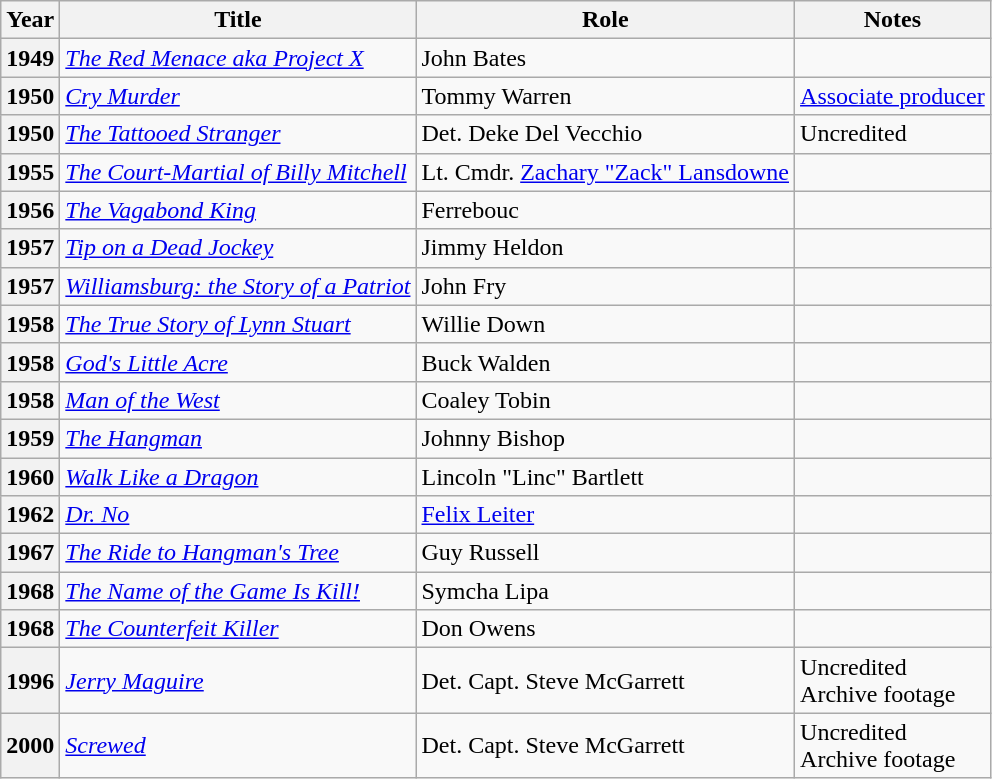<table class="wikitable sortable">
<tr>
<th>Year</th>
<th>Title</th>
<th>Role</th>
<th>Notes</th>
</tr>
<tr>
<th>1949</th>
<td><em><a href='#'>The Red Menace aka Project X</a></em></td>
<td>John Bates</td>
<td></td>
</tr>
<tr>
<th>1950</th>
<td><em><a href='#'>Cry Murder</a></em></td>
<td>Tommy Warren</td>
<td><a href='#'>Associate producer</a></td>
</tr>
<tr>
<th>1950</th>
<td><em><a href='#'>The Tattooed Stranger</a></em></td>
<td>Det. Deke Del Vecchio</td>
<td>Uncredited</td>
</tr>
<tr>
<th>1955</th>
<td><em><a href='#'>The Court-Martial of Billy Mitchell</a></em></td>
<td>Lt. Cmdr. <a href='#'>Zachary "Zack" Lansdowne</a></td>
<td></td>
</tr>
<tr>
<th>1956</th>
<td><em><a href='#'>The Vagabond King</a></em></td>
<td>Ferrebouc</td>
<td></td>
</tr>
<tr>
<th>1957</th>
<td><em><a href='#'>Tip on a Dead Jockey</a></em></td>
<td>Jimmy Heldon</td>
<td></td>
</tr>
<tr>
<th>1957</th>
<td><em><a href='#'>Williamsburg: the Story of a Patriot</a></em></td>
<td>John Fry</td>
<td></td>
</tr>
<tr>
<th>1958</th>
<td><em><a href='#'>The True Story of Lynn Stuart</a></em></td>
<td>Willie Down</td>
<td></td>
</tr>
<tr>
<th>1958</th>
<td><em><a href='#'>God's Little Acre</a></em></td>
<td>Buck Walden</td>
<td></td>
</tr>
<tr>
<th>1958</th>
<td><em><a href='#'>Man of the West</a></em></td>
<td>Coaley Tobin</td>
<td></td>
</tr>
<tr>
<th>1959</th>
<td><em><a href='#'>The Hangman</a></em></td>
<td>Johnny Bishop</td>
<td></td>
</tr>
<tr>
<th>1960</th>
<td><em><a href='#'>Walk Like a Dragon</a></em></td>
<td>Lincoln "Linc" Bartlett</td>
<td></td>
</tr>
<tr>
<th>1962</th>
<td><em><a href='#'>Dr. No</a></em></td>
<td><a href='#'>Felix Leiter</a></td>
<td></td>
</tr>
<tr>
<th>1967</th>
<td><em><a href='#'>The Ride to Hangman's Tree</a></em></td>
<td>Guy Russell</td>
<td></td>
</tr>
<tr>
<th>1968</th>
<td><em><a href='#'>The Name of the Game Is Kill!</a></em></td>
<td>Symcha Lipa</td>
<td></td>
</tr>
<tr>
<th>1968</th>
<td><em><a href='#'>The Counterfeit Killer</a></em></td>
<td>Don Owens</td>
<td></td>
</tr>
<tr>
<th>1996</th>
<td><em><a href='#'>Jerry Maguire</a></em></td>
<td>Det. Capt. Steve McGarrett</td>
<td>Uncredited<br>Archive footage</td>
</tr>
<tr>
<th>2000</th>
<td><em><a href='#'>Screwed</a></em></td>
<td>Det. Capt. Steve McGarrett</td>
<td>Uncredited<br>Archive footage</td>
</tr>
</table>
